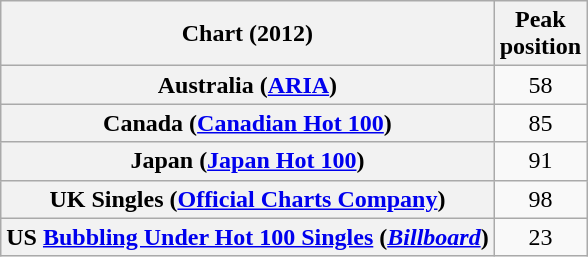<table class="wikitable sortable plainrowheaders" style="text-align:center;">
<tr>
<th scope="col">Chart (2012)</th>
<th scope="col">Peak<br>position</th>
</tr>
<tr>
<th scope="row">Australia (<a href='#'>ARIA</a>)</th>
<td>58</td>
</tr>
<tr>
<th scope="row">Canada (<a href='#'>Canadian Hot 100</a>)</th>
<td>85</td>
</tr>
<tr>
<th scope="row">Japan (<a href='#'>Japan Hot 100</a>)</th>
<td>91</td>
</tr>
<tr>
<th scope="row">UK Singles (<a href='#'>Official Charts Company</a>)</th>
<td>98</td>
</tr>
<tr>
<th scope="row">US <a href='#'>Bubbling Under Hot 100 Singles</a> (<em><a href='#'>Billboard</a></em>)</th>
<td>23</td>
</tr>
</table>
